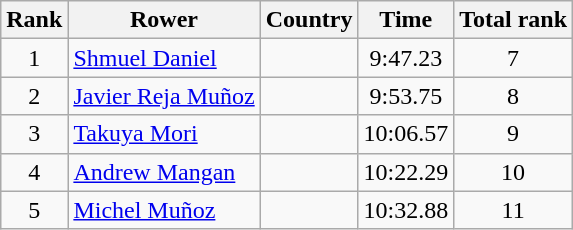<table class="wikitable" style="text-align:center">
<tr>
<th>Rank</th>
<th>Rower</th>
<th>Country</th>
<th>Time</th>
<th>Total rank</th>
</tr>
<tr>
<td>1</td>
<td align="left"><a href='#'>Shmuel Daniel</a></td>
<td align="left"></td>
<td>9:47.23</td>
<td>7</td>
</tr>
<tr>
<td>2</td>
<td align="left"><a href='#'>Javier Reja Muñoz</a></td>
<td align="left"></td>
<td>9:53.75</td>
<td>8</td>
</tr>
<tr>
<td>3</td>
<td align="left"><a href='#'>Takuya Mori</a></td>
<td align="left"></td>
<td>10:06.57</td>
<td>9</td>
</tr>
<tr>
<td>4</td>
<td align="left"><a href='#'>Andrew Mangan</a></td>
<td align="left"></td>
<td>10:22.29</td>
<td>10</td>
</tr>
<tr>
<td>5</td>
<td align="left"><a href='#'>Michel Muñoz</a></td>
<td align="left"></td>
<td>10:32.88</td>
<td>11</td>
</tr>
</table>
